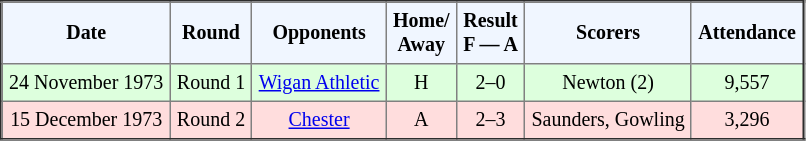<table border="2" cellpadding="4" style="border-collapse:collapse; text-align:center; font-size:smaller;">
<tr style="background:#f0f6ff;">
<th><strong>Date</strong></th>
<th><strong>Round</strong></th>
<th><strong>Opponents</strong></th>
<th><strong>Home/<br>Away</strong></th>
<th><strong>Result<br>F — A</strong></th>
<th><strong>Scorers</strong></th>
<th><strong>Attendance</strong></th>
</tr>
<tr bgcolor="#ddffdd">
<td>24 November 1973</td>
<td>Round 1</td>
<td><a href='#'>Wigan Athletic</a></td>
<td>H</td>
<td>2–0</td>
<td>Newton (2)</td>
<td>9,557</td>
</tr>
<tr bgcolor="#ffdddd">
<td>15 December 1973</td>
<td>Round 2</td>
<td><a href='#'>Chester</a></td>
<td>A</td>
<td>2–3</td>
<td>Saunders, Gowling</td>
<td>3,296</td>
</tr>
</table>
